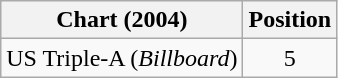<table class="wikitable">
<tr>
<th>Chart (2004)</th>
<th>Position</th>
</tr>
<tr>
<td>US Triple-A (<em>Billboard</em>)</td>
<td align="center">5</td>
</tr>
</table>
